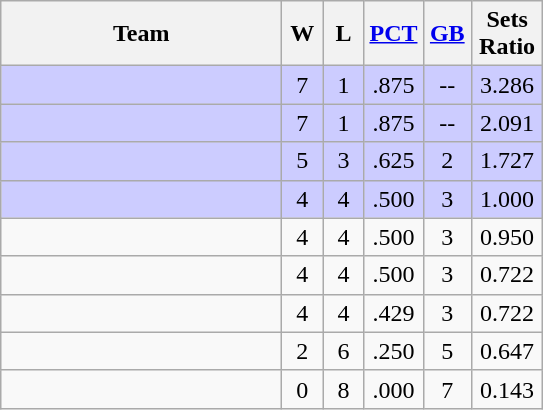<table class="wikitable" style="text-align:center">
<tr>
<th width=180px>Team</th>
<th width=20px>W</th>
<th width=20px>L</th>
<th width=30px><a href='#'>PCT</a></th>
<th width=25px><a href='#'>GB</a></th>
<th width=40px>Sets Ratio</th>
</tr>
<tr bgcolor="#ccccff">
<td align=left></td>
<td>7</td>
<td>1</td>
<td>.875</td>
<td>--</td>
<td>3.286</td>
</tr>
<tr bgcolor="#ccccff">
<td align=left><strong></strong></td>
<td>7</td>
<td>1</td>
<td>.875</td>
<td>--</td>
<td>2.091</td>
</tr>
<tr bgcolor="#ccccff">
<td align=left><em></em></td>
<td>5</td>
<td>3</td>
<td>.625</td>
<td>2</td>
<td>1.727</td>
</tr>
<tr bgcolor="#ccccff">
<td align=left></td>
<td>4</td>
<td>4</td>
<td>.500</td>
<td>3</td>
<td>1.000</td>
</tr>
<tr>
<td align=left></td>
<td>4</td>
<td>4</td>
<td>.500</td>
<td>3</td>
<td>0.950</td>
</tr>
<tr>
<td align=left><em></em></td>
<td>4</td>
<td>4</td>
<td>.500</td>
<td>3</td>
<td>0.722</td>
</tr>
<tr>
<td align=left></td>
<td>4</td>
<td>4</td>
<td>.429</td>
<td>3</td>
<td>0.722</td>
</tr>
<tr>
<td align=left><em></em></td>
<td>2</td>
<td>6</td>
<td>.250</td>
<td>5</td>
<td>0.647</td>
</tr>
<tr>
<td align=left></td>
<td>0</td>
<td>8</td>
<td>.000</td>
<td>7</td>
<td>0.143</td>
</tr>
</table>
